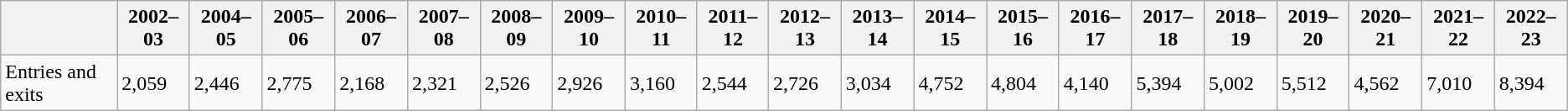<table class="wikitable">
<tr>
<th></th>
<th>2002–03</th>
<th>2004–05</th>
<th>2005–06</th>
<th>2006–07</th>
<th>2007–08</th>
<th>2008–09</th>
<th>2009–10</th>
<th>2010–11</th>
<th>2011–12</th>
<th>2012–13</th>
<th>2013–14</th>
<th>2014–15</th>
<th>2015–16</th>
<th>2016–17</th>
<th>2017–18</th>
<th>2018–19</th>
<th>2019–20</th>
<th>2020–21</th>
<th>2021–22</th>
<th>2022–23</th>
</tr>
<tr>
<td>Entries and exits</td>
<td>2,059</td>
<td>2,446</td>
<td>2,775</td>
<td>2,168</td>
<td>2,321</td>
<td>2,526</td>
<td>2,926</td>
<td>3,160</td>
<td>2,544</td>
<td>2,726</td>
<td>3,034</td>
<td>4,752</td>
<td>4,804</td>
<td>4,140</td>
<td>5,394</td>
<td>5,002</td>
<td>5,512</td>
<td>4,562</td>
<td>7,010</td>
<td>8,394</td>
</tr>
</table>
